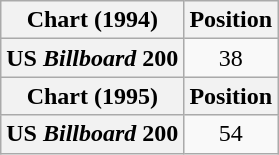<table class="wikitable plainrowheaders" style="text-align:center">
<tr>
<th scope="col">Chart (1994)</th>
<th scope="col">Position</th>
</tr>
<tr>
<th scope="row">US <em>Billboard</em> 200</th>
<td>38</td>
</tr>
<tr>
<th scope="col">Chart (1995)</th>
<th scope="col">Position</th>
</tr>
<tr>
<th scope="row">US <em>Billboard</em> 200</th>
<td>54</td>
</tr>
</table>
